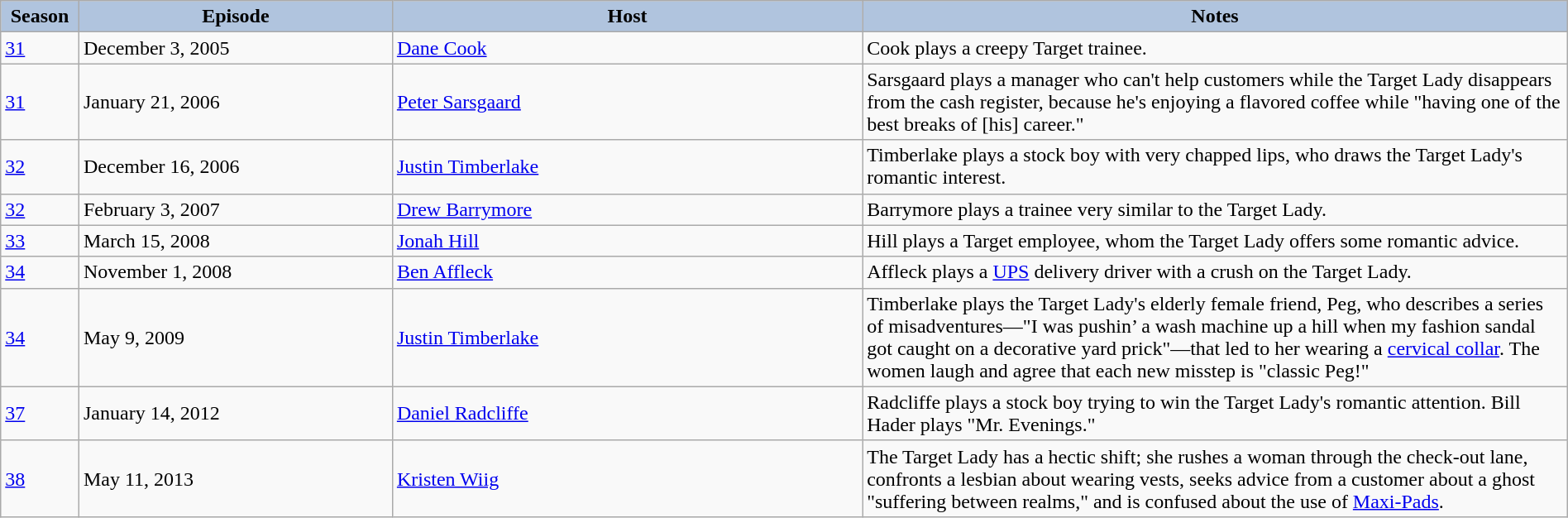<table class="wikitable" style="width:100%">
<tr>
<th style="background:#B0C4DE;" width="5%">Season</th>
<th style="background:#B0C4DE;" width="20%">Episode</th>
<th style="background:#B0C4DE;" width="30%">Host</th>
<th style="background:#B0C4DE;" width="45%">Notes</th>
</tr>
<tr>
<td><a href='#'>31</a></td>
<td>December 3, 2005</td>
<td><a href='#'>Dane Cook</a></td>
<td>Cook plays a creepy Target trainee.</td>
</tr>
<tr>
<td><a href='#'>31</a></td>
<td>January 21, 2006</td>
<td><a href='#'>Peter Sarsgaard</a></td>
<td>Sarsgaard plays a manager who can't help customers while the Target Lady disappears from the cash register, because he's enjoying a flavored coffee while "having one of the best breaks of [his] career."</td>
</tr>
<tr>
<td><a href='#'>32</a></td>
<td>December 16, 2006</td>
<td><a href='#'>Justin Timberlake</a></td>
<td>Timberlake plays a stock boy with very chapped lips, who draws the Target Lady's romantic interest.</td>
</tr>
<tr>
<td><a href='#'>32</a></td>
<td>February 3, 2007</td>
<td><a href='#'>Drew Barrymore</a></td>
<td>Barrymore plays a trainee very similar to the Target Lady.</td>
</tr>
<tr>
<td><a href='#'>33</a></td>
<td>March 15, 2008</td>
<td><a href='#'>Jonah Hill</a></td>
<td>Hill plays a Target employee, whom the Target Lady offers some romantic advice.</td>
</tr>
<tr>
<td><a href='#'>34</a></td>
<td>November 1, 2008</td>
<td><a href='#'>Ben Affleck</a></td>
<td>Affleck plays a <a href='#'>UPS</a> delivery driver with a crush on the Target Lady.</td>
</tr>
<tr>
<td><a href='#'>34</a></td>
<td>May 9, 2009</td>
<td><a href='#'>Justin Timberlake</a></td>
<td>Timberlake plays the Target Lady's elderly female friend, Peg, who describes a series of misadventures—"I was pushin’ a wash machine up a hill when my fashion sandal got caught on a decorative yard prick"—that led to her wearing a <a href='#'>cervical collar</a>. The women laugh and agree that each new misstep is "classic Peg!"</td>
</tr>
<tr>
<td><a href='#'>37</a></td>
<td>January 14, 2012</td>
<td><a href='#'>Daniel Radcliffe</a></td>
<td>Radcliffe plays a stock boy trying to win the Target Lady's romantic attention. Bill Hader plays "Mr. Evenings."</td>
</tr>
<tr>
<td><a href='#'>38</a></td>
<td>May 11, 2013</td>
<td><a href='#'>Kristen Wiig</a></td>
<td>The Target Lady has a hectic shift; she rushes a woman through the check-out lane, confronts a lesbian about wearing vests, seeks advice from a customer about a ghost "suffering between realms," and is confused about the use of <a href='#'>Maxi-Pads</a>.</td>
</tr>
</table>
